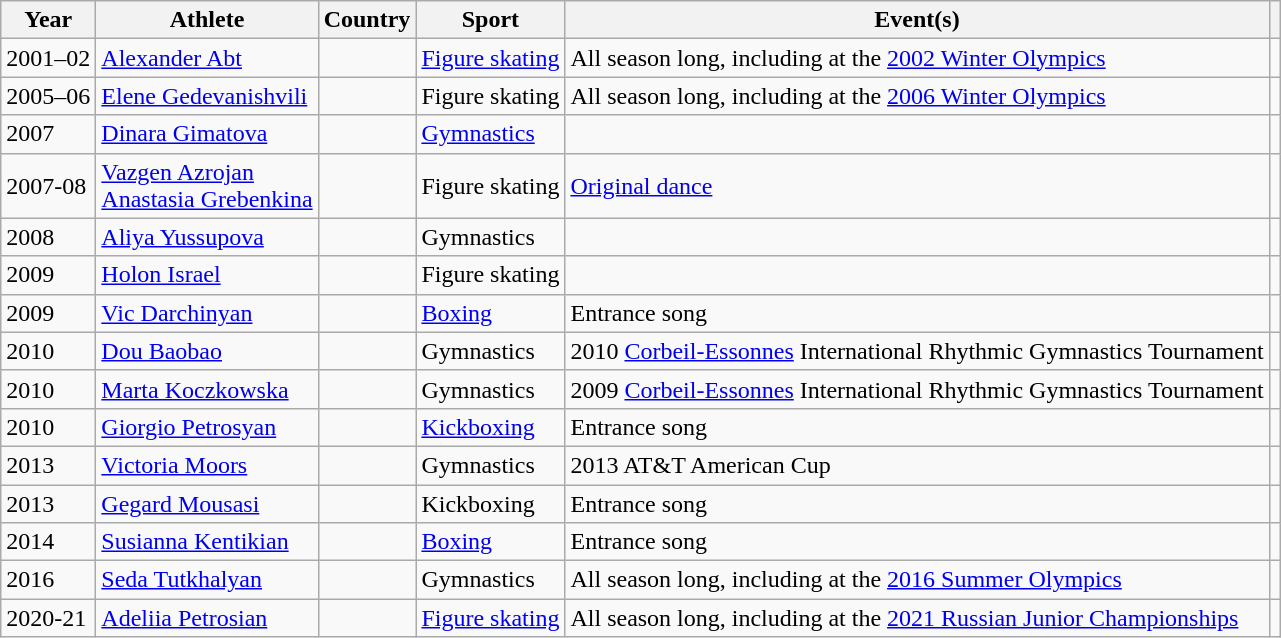<table class="wikitable sortable">
<tr>
<th>Year</th>
<th>Athlete</th>
<th>Country</th>
<th>Sport</th>
<th>Event(s)</th>
<th></th>
</tr>
<tr>
<td>2001–02</td>
<td><a href='#'>Alexander Abt</a></td>
<td></td>
<td> <a href='#'>Figure skating</a></td>
<td>All season long, including at the <a href='#'>2002 Winter Olympics</a></td>
<td></td>
</tr>
<tr>
<td>2005–06</td>
<td><a href='#'>Elene Gedevanishvili</a></td>
<td></td>
<td> Figure skating</td>
<td>All season long, including at the <a href='#'>2006 Winter Olympics</a></td>
<td></td>
</tr>
<tr>
<td>2007</td>
<td><a href='#'>Dinara Gimatova</a></td>
<td></td>
<td> <a href='#'>Gymnastics</a></td>
<td></td>
<td></td>
</tr>
<tr>
<td>2007-08</td>
<td><a href='#'>Vazgen Azrojan</a><br><a href='#'>Anastasia Grebenkina</a></td>
<td></td>
<td> Figure skating</td>
<td><a href='#'>Original dance</a></td>
<td></td>
</tr>
<tr>
<td>2008</td>
<td><a href='#'>Aliya Yussupova</a></td>
<td></td>
<td> Gymnastics</td>
<td></td>
<td></td>
</tr>
<tr>
<td>2009</td>
<td><a href='#'>Holon Israel</a></td>
<td></td>
<td> Figure skating</td>
<td></td>
<td></td>
</tr>
<tr>
<td>2009</td>
<td><a href='#'>Vic Darchinyan</a></td>
<td></td>
<td> <a href='#'>Boxing</a></td>
<td>Entrance song</td>
<td></td>
</tr>
<tr>
<td>2010</td>
<td><a href='#'>Dou Baobao</a></td>
<td></td>
<td> Gymnastics</td>
<td>2010 <a href='#'>Corbeil-Essonnes</a> International Rhythmic Gymnastics Tournament</td>
<td></td>
</tr>
<tr>
<td>2010</td>
<td><a href='#'>Marta Koczkowska</a></td>
<td></td>
<td> Gymnastics</td>
<td>2009 <a href='#'>Corbeil-Essonnes</a> International Rhythmic Gymnastics Tournament</td>
<td></td>
</tr>
<tr>
<td>2010</td>
<td><a href='#'>Giorgio Petrosyan</a></td>
<td></td>
<td> <a href='#'>Kickboxing</a></td>
<td>Entrance song</td>
<td></td>
</tr>
<tr>
<td>2013</td>
<td><a href='#'>Victoria Moors</a></td>
<td></td>
<td> Gymnastics</td>
<td>2013 AT&T American Cup</td>
<td></td>
</tr>
<tr>
<td>2013</td>
<td><a href='#'>Gegard Mousasi</a></td>
<td></td>
<td> Kickboxing</td>
<td>Entrance song</td>
<td></td>
</tr>
<tr>
<td>2014</td>
<td><a href='#'>Susianna Kentikian</a></td>
<td></td>
<td> <a href='#'>Boxing</a></td>
<td>Entrance song</td>
<td></td>
</tr>
<tr>
<td>2016</td>
<td><a href='#'>Seda Tutkhalyan</a></td>
<td></td>
<td> Gymnastics</td>
<td>All season long, including at the <a href='#'>2016 Summer Olympics</a></td>
<td></td>
</tr>
<tr>
<td>2020-21</td>
<td><a href='#'>Adeliia Petrosian</a></td>
<td></td>
<td> <a href='#'>Figure skating</a></td>
<td>All season long, including at the <a href='#'>2021 Russian Junior Championships</a></td>
<td></td>
</tr>
</table>
